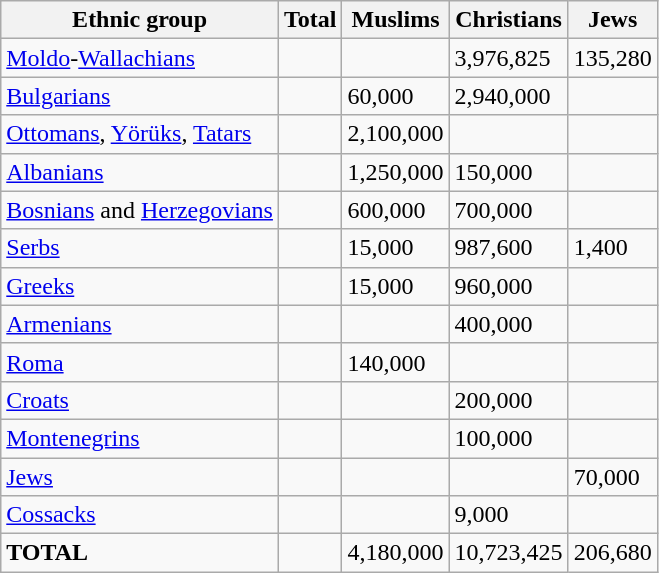<table class="wikitable sortable">
<tr>
<th>Ethnic group</th>
<th>Total</th>
<th>Muslims</th>
<th>Christians</th>
<th>Jews</th>
</tr>
<tr>
<td><a href='#'>Moldo</a>-<a href='#'>Wallachians</a></td>
<td></td>
<td></td>
<td>3,976,825</td>
<td>135,280</td>
</tr>
<tr>
<td><a href='#'>Bulgarians</a></td>
<td></td>
<td>60,000</td>
<td>2,940,000</td>
<td></td>
</tr>
<tr>
<td><a href='#'>Ottomans</a>, <a href='#'>Yörüks</a>, <a href='#'>Tatars</a></td>
<td></td>
<td>2,100,000</td>
<td></td>
<td></td>
</tr>
<tr>
<td><a href='#'>Albanians</a></td>
<td></td>
<td>1,250,000</td>
<td>150,000</td>
<td></td>
</tr>
<tr>
<td><a href='#'>Bosnians</a> and <a href='#'>Herzegovians</a></td>
<td></td>
<td>600,000</td>
<td>700,000</td>
<td></td>
</tr>
<tr>
<td><a href='#'>Serbs</a></td>
<td></td>
<td>15,000</td>
<td>987,600</td>
<td>1,400</td>
</tr>
<tr>
<td><a href='#'>Greeks</a></td>
<td></td>
<td>15,000</td>
<td>960,000</td>
<td></td>
</tr>
<tr>
<td><a href='#'>Armenians</a></td>
<td></td>
<td></td>
<td>400,000</td>
<td></td>
</tr>
<tr>
<td><a href='#'>Roma</a></td>
<td></td>
<td>140,000</td>
<td></td>
<td></td>
</tr>
<tr>
<td><a href='#'>Croats</a></td>
<td></td>
<td></td>
<td>200,000</td>
<td></td>
</tr>
<tr>
<td><a href='#'>Montenegrins</a></td>
<td></td>
<td></td>
<td>100,000</td>
<td></td>
</tr>
<tr>
<td><a href='#'>Jews</a></td>
<td></td>
<td></td>
<td></td>
<td>70,000</td>
</tr>
<tr>
<td><a href='#'>Cossacks</a></td>
<td></td>
<td></td>
<td>9,000</td>
<td></td>
</tr>
<tr>
<td><strong>TOTAL</strong></td>
<td></td>
<td>4,180,000</td>
<td>10,723,425</td>
<td>206,680</td>
</tr>
</table>
